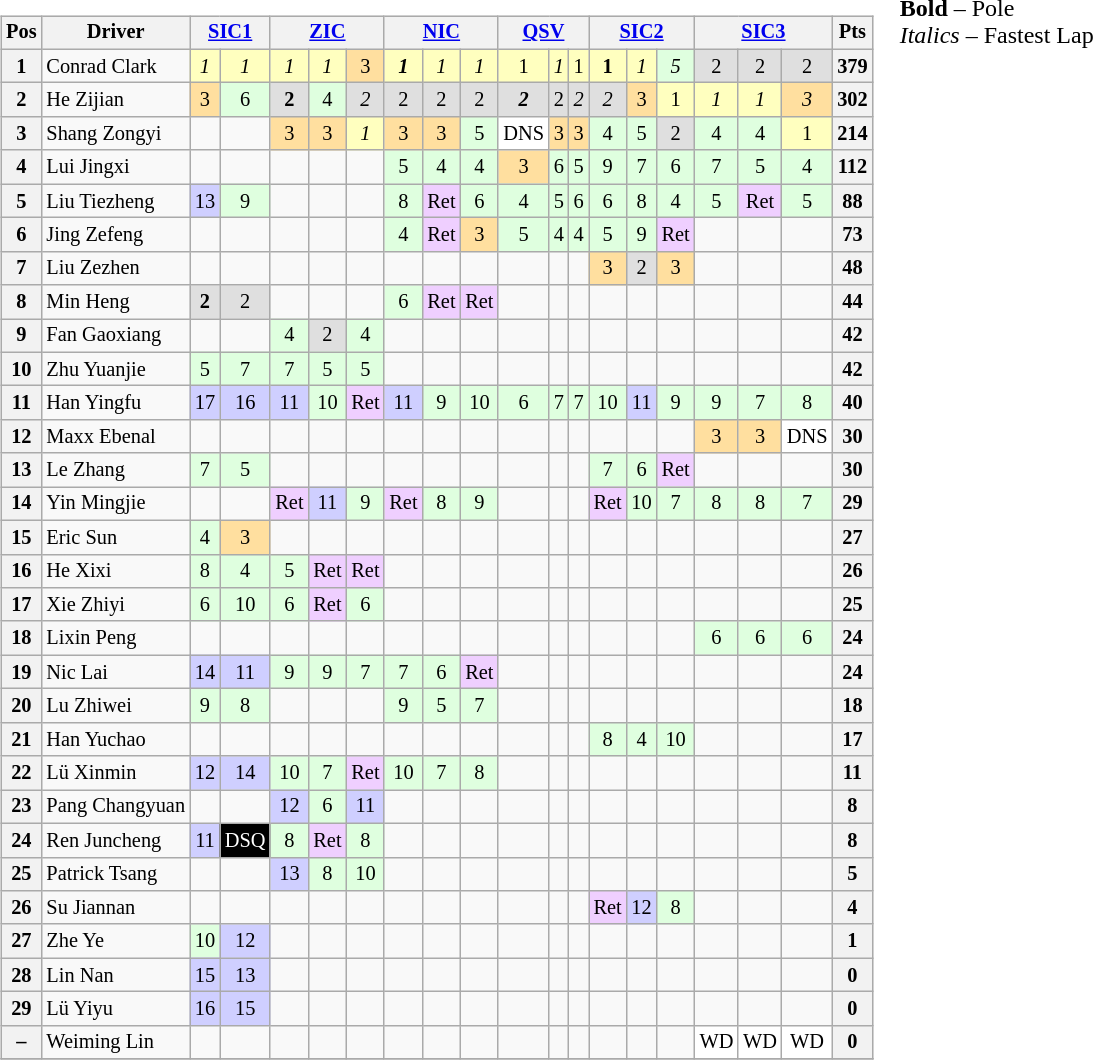<table>
<tr>
<td><br><table class="wikitable" style="font-size: 85%; text-align:center">
<tr>
<th>Pos</th>
<th>Driver</th>
<th colspan=2><a href='#'>SIC1</a></th>
<th colspan=3><a href='#'>ZIC</a></th>
<th colspan=3><a href='#'>NIC</a></th>
<th colspan=3><a href='#'>QSV</a></th>
<th colspan=3><a href='#'>SIC2</a></th>
<th colspan=3><a href='#'>SIC3</a></th>
<th>Pts</th>
</tr>
<tr>
<th>1</th>
<td style="text-align:left"> Conrad Clark</td>
<td style="background:#ffffbf"><em>1</em></td>
<td style="background:#ffffbf"><em>1</em></td>
<td style="background:#ffffbf"><em>1</em></td>
<td style="background:#ffffbf"><em>1</em></td>
<td style="background:#ffdf9f">3</td>
<td style="background:#ffffbf"><strong><em>1</em></strong></td>
<td style="background:#ffffbf"><em>1</em></td>
<td style="background:#ffffbf"><em>1</em></td>
<td style="background:#ffffbf">1</td>
<td style="background:#ffffbf"><em>1</em></td>
<td style="background:#ffffbf">1</td>
<td style="background:#ffffbf"><strong>1</strong></td>
<td style="background:#ffffbf"><em>1</em></td>
<td style="background:#dfffdf"><em>5</em></td>
<td style="background:#dfdfdf">2</td>
<td style="background:#dfdfdf">2</td>
<td style="background:#dfdfdf">2</td>
<th>379</th>
</tr>
<tr>
<th>2</th>
<td style="text-align:left"> He Zijian</td>
<td style="background:#ffdf9f">3</td>
<td style="background:#dfffdf">6</td>
<td style="background:#dfdfdf"><strong>2</strong></td>
<td style="background:#dfffdf">4</td>
<td style="background:#dfdfdf"><em>2</em></td>
<td style="background:#dfdfdf">2</td>
<td style="background:#dfdfdf">2</td>
<td style="background:#dfdfdf">2</td>
<td style="background:#dfdfdf"><strong><em>2</em></strong></td>
<td style="background:#dfdfdf">2</td>
<td style="background:#dfdfdf"><em>2</em></td>
<td style="background:#dfdfdf"><em>2</em></td>
<td style="background:#ffdf9f">3</td>
<td style="background:#ffffbf">1</td>
<td style="background:#ffffbf"><em>1</em></td>
<td style="background:#ffffbf"><em>1</em></td>
<td style="background:#ffdf9f"><em>3</em></td>
<th>302</th>
</tr>
<tr>
<th>3</th>
<td style="text-align:left"> Shang Zongyi</td>
<td></td>
<td></td>
<td style="background:#ffdf9f">3</td>
<td style="background:#ffdf9f">3</td>
<td style="background:#ffffbf"><em>1</em></td>
<td style="background:#ffdf9f">3</td>
<td style="background:#ffdf9f">3</td>
<td style="background:#dfffdf">5</td>
<td style="background:#ffffff">DNS</td>
<td style="background:#ffdf9f">3</td>
<td style="background:#ffdf9f">3</td>
<td style="background:#dfffdf">4</td>
<td style="background:#dfffdf">5</td>
<td style="background:#dfdfdf">2</td>
<td style="background:#dfffdf">4</td>
<td style="background:#dfffdf">4</td>
<td style="background:#ffffbf">1</td>
<th>214</th>
</tr>
<tr>
<th>4</th>
<td style="text-align:left"> Lui Jingxi</td>
<td></td>
<td></td>
<td></td>
<td></td>
<td></td>
<td style="background:#dfffdf">5</td>
<td style="background:#dfffdf">4</td>
<td style="background:#dfffdf">4</td>
<td style="background:#ffdf9f">3</td>
<td style="background:#dfffdf">6</td>
<td style="background:#dfffdf">5</td>
<td style="background:#dfffdf">9</td>
<td style="background:#dfffdf">7</td>
<td style="background:#dfffdf">6</td>
<td style="background:#dfffdf">7</td>
<td style="background:#dfffdf">5</td>
<td style="background:#dfffdf">4</td>
<th>112</th>
</tr>
<tr>
<th>5</th>
<td style="text-align:left"> Liu Tiezheng</td>
<td style="background:#cfcfff">13</td>
<td style="background:#dfffdf">9</td>
<td></td>
<td></td>
<td></td>
<td style="background:#dfffdf">8</td>
<td style="background:#efcfff">Ret</td>
<td style="background:#dfffdf">6</td>
<td style="background:#dfffdf">4</td>
<td style="background:#dfffdf">5</td>
<td style="background:#dfffdf">6</td>
<td style="background:#dfffdf">6</td>
<td style="background:#dfffdf">8</td>
<td style="background:#dfffdf">4</td>
<td style="background:#dfffdf">5</td>
<td style="background:#efcfff">Ret</td>
<td style="background:#dfffdf">5</td>
<th>88</th>
</tr>
<tr>
<th>6</th>
<td style="text-align:left"> Jing Zefeng</td>
<td></td>
<td></td>
<td></td>
<td></td>
<td></td>
<td style="background:#dfffdf">4</td>
<td style="background:#efcfff">Ret</td>
<td style="background:#ffdf9f">3</td>
<td style="background:#dfffdf">5</td>
<td style="background:#dfffdf">4</td>
<td style="background:#dfffdf">4</td>
<td style="background:#dfffdf">5</td>
<td style="background:#dfffdf">9</td>
<td style="background:#efcfff">Ret</td>
<td></td>
<td></td>
<td></td>
<th>73</th>
</tr>
<tr>
<th>7</th>
<td style="text-align:left"> Liu Zezhen</td>
<td></td>
<td></td>
<td></td>
<td></td>
<td></td>
<td></td>
<td></td>
<td></td>
<td></td>
<td></td>
<td></td>
<td style="background:#ffdf9f">3</td>
<td style="background:#dfdfdf">2</td>
<td style="background:#ffdf9f">3</td>
<td></td>
<td></td>
<td></td>
<th>48</th>
</tr>
<tr>
<th>8</th>
<td style="text-align:left"> Min Heng</td>
<td style="background:#dfdfdf"><strong>2</strong></td>
<td style="background:#dfdfdf">2</td>
<td></td>
<td></td>
<td></td>
<td style="background:#dfffdf">6</td>
<td style="background:#efcfff">Ret</td>
<td style="background:#efcfff">Ret</td>
<td></td>
<td></td>
<td></td>
<td></td>
<td></td>
<td></td>
<td></td>
<td></td>
<td></td>
<th>44</th>
</tr>
<tr>
<th>9</th>
<td style="text-align:left"> Fan Gaoxiang</td>
<td></td>
<td></td>
<td style="background:#dfffdf">4</td>
<td style="background:#dfdfdf">2</td>
<td style="background:#dfffdf">4</td>
<td></td>
<td></td>
<td></td>
<td></td>
<td></td>
<td></td>
<td></td>
<td></td>
<td></td>
<td></td>
<td></td>
<td></td>
<th>42</th>
</tr>
<tr>
<th>10</th>
<td style="text-align:left"> Zhu Yuanjie</td>
<td style="background:#dfffdf">5</td>
<td style="background:#dfffdf">7</td>
<td style="background:#dfffdf">7</td>
<td style="background:#dfffdf">5</td>
<td style="background:#dfffdf">5</td>
<td></td>
<td></td>
<td></td>
<td></td>
<td></td>
<td></td>
<td></td>
<td></td>
<td></td>
<td></td>
<td></td>
<td></td>
<th>42</th>
</tr>
<tr>
<th>11</th>
<td style="text-align:left"> Han Yingfu</td>
<td style="background:#cfcfff">17</td>
<td style="background:#cfcfff">16</td>
<td style="background:#cfcfff">11</td>
<td style="background:#dfffdf">10</td>
<td style="background:#efcfff">Ret</td>
<td style="background:#cfcfff">11</td>
<td style="background:#dfffdf">9</td>
<td style="background:#dfffdf">10</td>
<td style="background:#dfffdf">6</td>
<td style="background:#dfffdf">7</td>
<td style="background:#dfffdf">7</td>
<td style="background:#dfffdf">10</td>
<td style="background:#cfcfff">11</td>
<td style="background:#dfffdf">9</td>
<td style="background:#dfffdf">9</td>
<td style="background:#dfffdf">7</td>
<td style="background:#dfffdf">8</td>
<th>40</th>
</tr>
<tr>
<th>12</th>
<td style="text-align:left"> Maxx Ebenal</td>
<td></td>
<td></td>
<td></td>
<td></td>
<td></td>
<td></td>
<td></td>
<td></td>
<td></td>
<td></td>
<td></td>
<td></td>
<td></td>
<td></td>
<td style="background:#ffdf9f">3</td>
<td style="background:#ffdf9f">3</td>
<td style="background:#ffffff">DNS</td>
<th>30</th>
</tr>
<tr>
<th>13</th>
<td style="text-align:left"> Le Zhang</td>
<td style="background:#dfffdf">7</td>
<td style="background:#dfffdf">5</td>
<td></td>
<td></td>
<td></td>
<td></td>
<td></td>
<td></td>
<td></td>
<td></td>
<td></td>
<td style="background:#dfffdf">7</td>
<td style="background:#dfffdf">6</td>
<td style="background:#efcfff">Ret</td>
<td></td>
<td></td>
<td></td>
<th>30</th>
</tr>
<tr>
<th>14</th>
<td style="text-align:left"> Yin Mingjie</td>
<td></td>
<td></td>
<td style="background:#efcfff">Ret</td>
<td style="background:#cfcfff">11</td>
<td style="background:#dfffdf">9</td>
<td style="background:#efcfff">Ret</td>
<td style="background:#dfffdf">8</td>
<td style="background:#dfffdf">9</td>
<td></td>
<td></td>
<td></td>
<td style="background:#efcfff">Ret</td>
<td style="background:#dfffdf">10</td>
<td style="background:#dfffdf">7</td>
<td style="background:#dfffdf">8</td>
<td style="background:#dfffdf">8</td>
<td style="background:#dfffdf">7</td>
<th>29</th>
</tr>
<tr>
<th>15</th>
<td style="text-align:left"> Eric Sun</td>
<td style="background:#dfffdf">4</td>
<td style="background:#ffdf9f">3</td>
<td></td>
<td></td>
<td></td>
<td></td>
<td></td>
<td></td>
<td></td>
<td></td>
<td></td>
<td></td>
<td></td>
<td></td>
<td></td>
<td></td>
<td></td>
<th>27</th>
</tr>
<tr>
<th>16</th>
<td style="text-align:left"> He Xixi</td>
<td style="background:#dfffdf">8</td>
<td style="background:#dfffdf">4</td>
<td style="background:#dfffdf">5</td>
<td style="background:#efcfff">Ret</td>
<td style="background:#efcfff">Ret</td>
<td></td>
<td></td>
<td></td>
<td></td>
<td></td>
<td></td>
<td></td>
<td></td>
<td></td>
<td></td>
<td></td>
<td></td>
<th>26</th>
</tr>
<tr>
<th>17</th>
<td style="text-align:left"> Xie Zhiyi</td>
<td style="background:#dfffdf">6</td>
<td style="background:#dfffdf">10</td>
<td style="background:#dfffdf">6</td>
<td style="background:#efcfff">Ret</td>
<td style="background:#dfffdf">6</td>
<td></td>
<td></td>
<td></td>
<td></td>
<td></td>
<td></td>
<td></td>
<td></td>
<td></td>
<td></td>
<td></td>
<td></td>
<th>25</th>
</tr>
<tr>
<th>18</th>
<td style="text-align:left"> Lixin Peng</td>
<td></td>
<td></td>
<td></td>
<td></td>
<td></td>
<td></td>
<td></td>
<td></td>
<td></td>
<td></td>
<td></td>
<td></td>
<td></td>
<td></td>
<td style="background:#dfffdf">6</td>
<td style="background:#dfffdf">6</td>
<td style="background:#dfffdf">6</td>
<th>24</th>
</tr>
<tr>
<th>19</th>
<td style="text-align:left"> Nic Lai</td>
<td style="background:#cfcfff">14</td>
<td style="background:#cfcfff">11</td>
<td style="background:#dfffdf">9</td>
<td style="background:#dfffdf">9</td>
<td style="background:#dfffdf">7</td>
<td style="background:#dfffdf">7</td>
<td style="background:#dfffdf">6</td>
<td style="background:#efcfff">Ret</td>
<td></td>
<td></td>
<td></td>
<td></td>
<td></td>
<td></td>
<td></td>
<td></td>
<td></td>
<th>24</th>
</tr>
<tr>
<th>20</th>
<td style="text-align:left"> Lu Zhiwei</td>
<td style="background:#dfffdf">9</td>
<td style="background:#dfffdf">8</td>
<td></td>
<td></td>
<td></td>
<td style="background:#dfffdf">9</td>
<td style="background:#dfffdf">5</td>
<td style="background:#dfffdf">7</td>
<td></td>
<td></td>
<td></td>
<td></td>
<td></td>
<td></td>
<td></td>
<td></td>
<td></td>
<th>18</th>
</tr>
<tr>
<th>21</th>
<td style="text-align:left"> Han Yuchao</td>
<td></td>
<td></td>
<td></td>
<td></td>
<td></td>
<td></td>
<td></td>
<td></td>
<td></td>
<td></td>
<td></td>
<td style="background:#dfffdf">8</td>
<td style="background:#dfffdf">4</td>
<td style="background:#dfffdf">10</td>
<td></td>
<td></td>
<td></td>
<th>17</th>
</tr>
<tr>
<th>22</th>
<td style="text-align:left"> Lü Xinmin</td>
<td style="background:#cfcfff">12</td>
<td style="background:#cfcfff">14</td>
<td style="background:#dfffdf">10</td>
<td style="background:#dfffdf">7</td>
<td style="background:#efcfff">Ret</td>
<td style="background:#dfffdf">10</td>
<td style="background:#dfffdf">7</td>
<td style="background:#dfffdf">8</td>
<td></td>
<td></td>
<td></td>
<td></td>
<td></td>
<td></td>
<td></td>
<td></td>
<td></td>
<th>11</th>
</tr>
<tr>
<th>23</th>
<td style="text-align:left" nowrap> Pang Changyuan</td>
<td></td>
<td></td>
<td style="background:#cfcfff">12</td>
<td style="background:#dfffdf">6</td>
<td style="background:#cfcfff">11</td>
<td></td>
<td></td>
<td></td>
<td></td>
<td></td>
<td></td>
<td></td>
<td></td>
<td></td>
<td></td>
<td></td>
<td></td>
<th>8</th>
</tr>
<tr>
<th>24</th>
<td style="text-align:left"> Ren Juncheng</td>
<td style="background:#cfcfff">11</td>
<td style="background-color:#000000;color:white">DSQ</td>
<td style="background:#dfffdf">8</td>
<td style="background:#efcfff">Ret</td>
<td style="background:#dfffdf">8</td>
<td></td>
<td></td>
<td></td>
<td></td>
<td></td>
<td></td>
<td></td>
<td></td>
<td></td>
<td></td>
<td></td>
<td></td>
<th>8</th>
</tr>
<tr>
<th>25</th>
<td style="text-align:left"> Patrick Tsang</td>
<td></td>
<td></td>
<td style="background:#cfcfff">13</td>
<td style="background:#dfffdf">8</td>
<td style="background:#dfffdf">10</td>
<td></td>
<td></td>
<td></td>
<td></td>
<td></td>
<td></td>
<td></td>
<td></td>
<td></td>
<td></td>
<td></td>
<td></td>
<th>5</th>
</tr>
<tr>
<th>26</th>
<td style="text-align:left"> Su Jiannan</td>
<td></td>
<td></td>
<td></td>
<td></td>
<td></td>
<td></td>
<td></td>
<td></td>
<td></td>
<td></td>
<td></td>
<td style="background:#efcfff">Ret</td>
<td style="background:#cfcfff">12</td>
<td style="background:#dfffdf">8</td>
<td></td>
<td></td>
<td></td>
<th>4</th>
</tr>
<tr>
<th>27</th>
<td style="text-align:left"> Zhe Ye</td>
<td style="background:#dfffdf">10</td>
<td style="background:#cfcfff">12</td>
<td></td>
<td></td>
<td></td>
<td></td>
<td></td>
<td></td>
<td></td>
<td></td>
<td></td>
<td></td>
<td></td>
<td></td>
<td></td>
<td></td>
<td></td>
<th>1</th>
</tr>
<tr>
<th>28</th>
<td style="text-align:left"> Lin Nan</td>
<td style="background:#cfcfff">15</td>
<td style="background:#cfcfff">13</td>
<td></td>
<td></td>
<td></td>
<td></td>
<td></td>
<td></td>
<td></td>
<td></td>
<td></td>
<td></td>
<td></td>
<td></td>
<td></td>
<td></td>
<td></td>
<th>0</th>
</tr>
<tr>
<th>29</th>
<td style="text-align:left"> Lü Yiyu</td>
<td style="background:#cfcfff">16</td>
<td style="background:#cfcfff">15</td>
<td></td>
<td></td>
<td></td>
<td></td>
<td></td>
<td></td>
<td></td>
<td></td>
<td></td>
<td></td>
<td></td>
<td></td>
<td></td>
<td></td>
<td></td>
<th>0</th>
</tr>
<tr>
<th>–</th>
<td style="text-align:left"> Weiming Lin</td>
<td></td>
<td></td>
<td></td>
<td></td>
<td></td>
<td></td>
<td></td>
<td></td>
<td></td>
<td></td>
<td></td>
<td></td>
<td></td>
<td></td>
<td style="background:#ffffff">WD</td>
<td style="background:#ffffff">WD</td>
<td style="background:#ffffff">WD</td>
<th>0</th>
</tr>
<tr>
</tr>
</table>
</td>
<td style="vertical-align:top"><br>
<span><strong>Bold</strong> – Pole<br><em>Italics</em> – Fastest Lap</span></td>
</tr>
</table>
